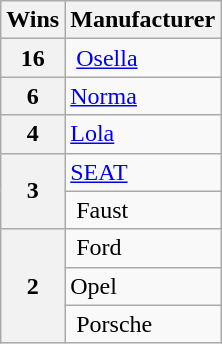<table class="wikitable">
<tr>
<th>Wins</th>
<th>Manufacturer</th>
</tr>
<tr>
<th>16</th>
<td> <a href='#'>Osella</a></td>
</tr>
<tr>
<th>6</th>
<td> <a href='#'>Norma</a></td>
</tr>
<tr>
<th>4</th>
<td> <a href='#'>Lola</a></td>
</tr>
<tr>
<th rowspan=2>3</th>
<td> <a href='#'>SEAT</a></td>
</tr>
<tr>
<td> Faust</td>
</tr>
<tr>
<th rowspan=3>2</th>
<td>  Ford</td>
</tr>
<tr>
<td> Opel</td>
</tr>
<tr>
<td>  Porsche</td>
</tr>
</table>
